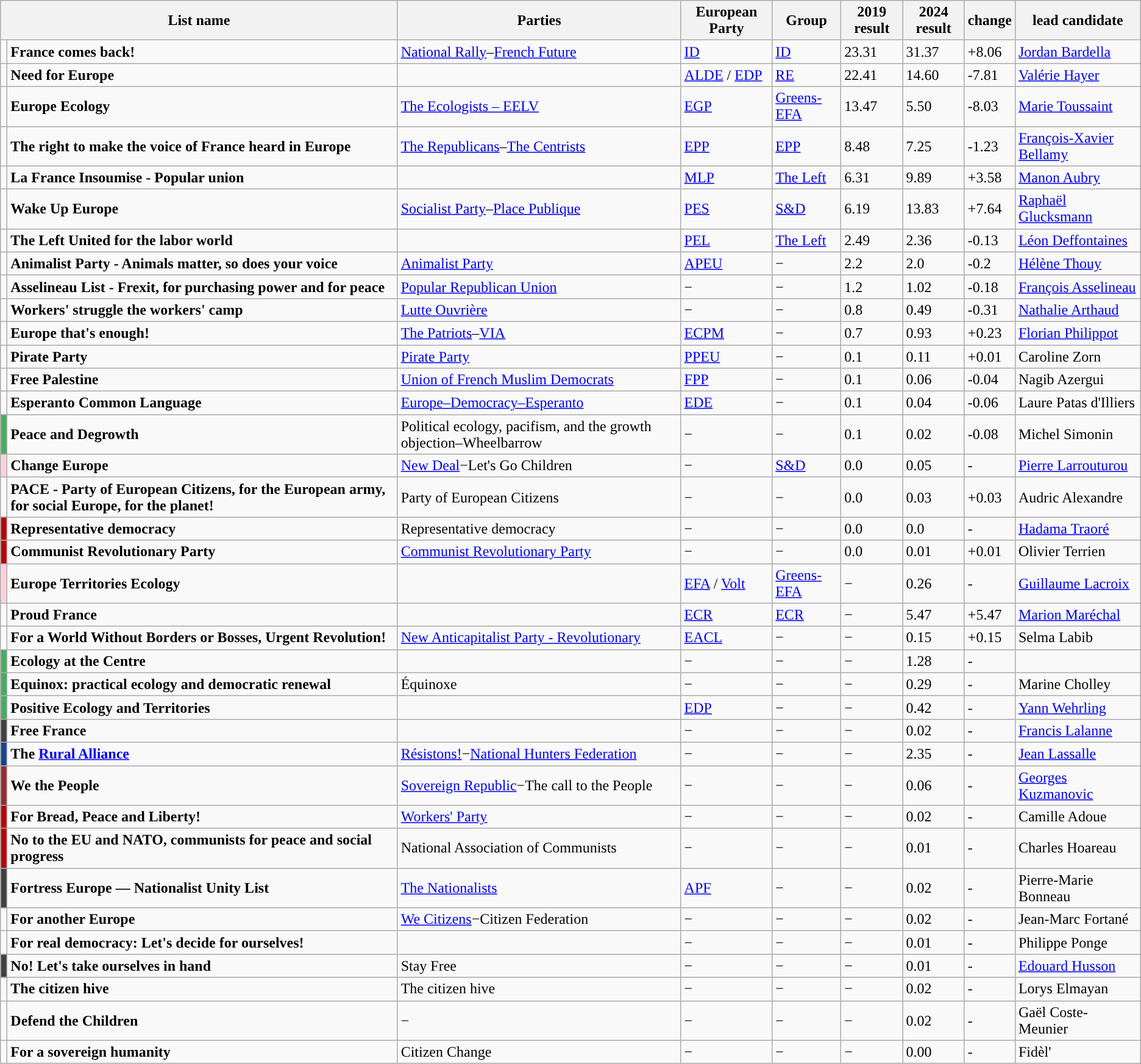<table class="wikitable sortable">
<tr>
<th colspan="2" style="width: 300pt;">List name</th>
<th>Parties</th>
<th>European Party</th>
<th>Group</th>
<th>2019 result</th>
<th>2024 result</th>
<th>change</th>
<th>lead candidate</th>
</tr>
<tr>
<td style="background:"></td>
<td><strong>France comes back!</strong><br><em></em></td>
<td><a href='#'>National Rally</a>–<a href='#'>French Future</a></td>
<td><a href='#'>ID</a></td>
<td><a href='#'>ID</a></td>
<td>23.31</td>
<td>31.37</td>
<td>+8.06</td>
<td><a href='#'>Jordan Bardella</a></td>
</tr>
<tr>
<td style="background:"></td>
<td><strong>Need for Europe</strong><br><em></em></td>
<td></td>
<td><a href='#'>ALDE</a> / <a href='#'>EDP</a></td>
<td><a href='#'>RE</a></td>
<td>22.41</td>
<td>14.60</td>
<td>-7.81</td>
<td><a href='#'>Valérie Hayer</a></td>
</tr>
<tr>
<td style="background:"></td>
<td><strong>Europe Ecology</strong><br><em></em></td>
<td><a href='#'>The Ecologists – EELV</a></td>
<td><a href='#'>EGP</a></td>
<td><a href='#'>Greens-EFA</a></td>
<td>13.47</td>
<td>5.50</td>
<td>-8.03</td>
<td><a href='#'>Marie Toussaint</a></td>
</tr>
<tr>
<td style="background:"></td>
<td><strong>The right to make the voice of France heard in Europe</strong><br><em></em></td>
<td><a href='#'>The Republicans</a>–<a href='#'>The Centrists</a></td>
<td><a href='#'>EPP</a></td>
<td><a href='#'>EPP</a></td>
<td>8.48</td>
<td>7.25</td>
<td>-1.23</td>
<td><a href='#'>François-Xavier Bellamy</a></td>
</tr>
<tr>
<td style="background:"></td>
<td><strong>La France Insoumise - Popular union</strong><br><em></em></td>
<td></td>
<td><a href='#'>MLP</a></td>
<td><a href='#'>The Left</a></td>
<td>6.31</td>
<td>9.89</td>
<td>+3.58</td>
<td><a href='#'>Manon Aubry</a></td>
</tr>
<tr>
<td style="background:"></td>
<td><strong>Wake Up Europe</strong><br><em></em></td>
<td><a href='#'>Socialist Party</a>–<a href='#'>Place Publique</a></td>
<td><a href='#'>PES</a></td>
<td><a href='#'>S&D</a></td>
<td>6.19</td>
<td>13.83</td>
<td>+7.64</td>
<td><a href='#'>Raphaël Glucksmann</a></td>
</tr>
<tr>
<td style="background:"></td>
<td><strong>The Left United for the labor world</strong><br><em></em></td>
<td></td>
<td><a href='#'>PEL</a></td>
<td><a href='#'>The Left</a></td>
<td>2.49</td>
<td>2.36</td>
<td>-0.13</td>
<td><a href='#'>Léon Deffontaines</a></td>
</tr>
<tr>
<td style="background:"></td>
<td><strong>Animalist Party - Animals matter, so does your voice</strong><br><em></em></td>
<td><a href='#'>Animalist Party</a></td>
<td><a href='#'>APEU</a></td>
<td>−</td>
<td>2.2</td>
<td>2.0</td>
<td>-0.2</td>
<td><a href='#'>Hélène Thouy</a></td>
</tr>
<tr>
<td style="background:"></td>
<td><strong>Asselineau List - Frexit, for purchasing power and for peace</strong><br><em></em></td>
<td><a href='#'>Popular Republican Union</a></td>
<td>−</td>
<td>−</td>
<td>1.2</td>
<td>1.02</td>
<td>-0.18</td>
<td><a href='#'>François Asselineau</a></td>
</tr>
<tr>
<td style="background:"></td>
<td><strong>Workers' struggle the workers' camp</strong><br><em></em></td>
<td><a href='#'>Lutte Ouvrière</a></td>
<td>−</td>
<td>−</td>
<td>0.8</td>
<td>0.49</td>
<td>-0.31</td>
<td><a href='#'>Nathalie Arthaud</a></td>
</tr>
<tr>
<td style="background:"></td>
<td><strong>Europe that's enough!</strong><br><em></em></td>
<td><a href='#'>The Patriots</a>–<a href='#'>VIA</a></td>
<td><a href='#'>ECPM</a></td>
<td>−</td>
<td>0.7</td>
<td>0.93</td>
<td>+0.23</td>
<td><a href='#'>Florian Philippot</a></td>
</tr>
<tr>
<td style="background:"></td>
<td><strong>Pirate Party</strong><br><em></em></td>
<td><a href='#'>Pirate Party</a></td>
<td><a href='#'>PPEU</a></td>
<td>−</td>
<td>0.1</td>
<td>0.11</td>
<td>+0.01</td>
<td>Caroline Zorn</td>
</tr>
<tr>
<td></td>
<td><strong>Free Palestine</strong><br><em></em></td>
<td><a href='#'>Union of French Muslim Democrats</a></td>
<td><a href='#'>FPP</a></td>
<td>−</td>
<td>0.1</td>
<td>0.06</td>
<td>-0.04</td>
<td>Nagib Azergui</td>
</tr>
<tr>
<td style="background:"></td>
<td><strong>Esperanto Common Language</strong><br><em></em></td>
<td><a href='#'>Europe–Democracy–Esperanto</a></td>
<td><a href='#'>EDE</a></td>
<td>−</td>
<td>0.1</td>
<td>0.04</td>
<td>-0.06</td>
<td>Laure Patas d'Illiers</td>
</tr>
<tr>
<td style="background:#47ac5c;"></td>
<td><strong>Peace and Degrowth</strong><br><em></em></td>
<td>Political ecology, pacifism, and the growth objection–Wheelbarrow</td>
<td>−</td>
<td>−</td>
<td>0.1</td>
<td>0.02</td>
<td>-0.08</td>
<td>Michel Simonin</td>
</tr>
<tr>
<td style="background:#ffd1dc;"></td>
<td><strong>Change Europe</strong><br><em></em></td>
<td><a href='#'>New Deal</a>−Let's Go Children</td>
<td>−</td>
<td><a href='#'>S&D</a></td>
<td>0.0 </td>
<td>0.05</td>
<td>-</td>
<td><a href='#'>Pierre Larrouturou</a></td>
</tr>
<tr>
<td></td>
<td><strong>PACE - Party of European Citizens, for the European army, for social Europe, for the planet!</strong><br><em></em></td>
<td>Party of European Citizens</td>
<td>−</td>
<td>−</td>
<td>0.0</td>
<td>0.03</td>
<td>+0.03</td>
<td>Audric Alexandre</td>
</tr>
<tr>
<td style="background:#bb0000;"></td>
<td><strong>Representative democracy</strong><br><em></em></td>
<td>Representative democracy</td>
<td>−</td>
<td>−</td>
<td>0.0</td>
<td>0.0</td>
<td>-</td>
<td><a href='#'>Hadama Traoré</a></td>
</tr>
<tr>
<td style="background:#bb0000;"></td>
<td><strong>Communist Revolutionary Party</strong><br><em></em></td>
<td><a href='#'>Communist Revolutionary Party</a></td>
<td>−</td>
<td>−</td>
<td>0.0</td>
<td>0.01</td>
<td>+0.01</td>
<td>Olivier Terrien</td>
</tr>
<tr>
<td style="background:#ffd1dc;"></td>
<td><strong>Europe Territories Ecology</strong><br><em></em></td>
<td></td>
<td><a href='#'>EFA</a> / <a href='#'>Volt</a></td>
<td><a href='#'>Greens-EFA</a></td>
<td>− </td>
<td>0.26</td>
<td>-</td>
<td><a href='#'>Guillaume Lacroix</a></td>
</tr>
<tr>
<td style="background:"></td>
<td><strong>Proud France</strong><br><em></em></td>
<td></td>
<td><a href='#'>ECR</a></td>
<td><a href='#'>ECR</a></td>
<td>−</td>
<td>5.47</td>
<td>+5.47</td>
<td><a href='#'>Marion Maréchal</a></td>
</tr>
<tr>
<td style="background:"></td>
<td><strong>For a World Without Borders or Bosses, Urgent Revolution!</strong><br><em></em></td>
<td><a href='#'>New Anticapitalist Party - Revolutionary</a></td>
<td><a href='#'>EACL</a></td>
<td>−</td>
<td>−</td>
<td>0.15</td>
<td>+0.15</td>
<td>Selma Labib</td>
</tr>
<tr>
<td style="background:#47ac5c;"></td>
<td><strong>Ecology at the Centre</strong><br><em></em></td>
<td></td>
<td>−</td>
<td>−</td>
<td>−</td>
<td>1.28</td>
<td>-</td>
<td></td>
</tr>
<tr>
<td style="background:#47ac5c;"></td>
<td><strong>Equinox: practical ecology and democratic renewal</strong><br><em></em></td>
<td>Équinoxe</td>
<td>−</td>
<td>−</td>
<td>−</td>
<td>0.29</td>
<td>-</td>
<td>Marine Cholley</td>
</tr>
<tr>
<td style="background:#47ac5c;"></td>
<td><strong>Positive Ecology and Territories</strong><br><em></em></td>
<td></td>
<td><a href='#'>EDP</a></td>
<td>−</td>
<td>−</td>
<td>0.42</td>
<td>-</td>
<td><a href='#'>Yann Wehrling</a></td>
</tr>
<tr>
<td style="background:#404040;"></td>
<td><strong>Free France</strong><br><em></em></td>
<td></td>
<td>−</td>
<td>−</td>
<td>−</td>
<td>0.02</td>
<td>-</td>
<td><a href='#'>Francis Lalanne</a></td>
</tr>
<tr>
<td style="background:#164194;"></td>
<td><strong>The <a href='#'>Rural Alliance</a></strong><br><em></em></td>
<td><a href='#'>Résistons!</a>−<a href='#'>National Hunters Federation</a></td>
<td>−</td>
<td>−</td>
<td>−</td>
<td>2.35</td>
<td>-</td>
<td><a href='#'>Jean Lassalle</a></td>
</tr>
<tr>
<td style="background:#9b2b2e;"></td>
<td><strong>We the People</strong><br><em></em></td>
<td><a href='#'>Sovereign Republic</a>−The call to the People</td>
<td>−</td>
<td>−</td>
<td>−</td>
<td>0.06</td>
<td>-</td>
<td><a href='#'>Georges Kuzmanovic</a></td>
</tr>
<tr>
<td style="background:#bb0000;"></td>
<td><strong>For Bread, Peace and Liberty!</strong><br><em></em></td>
<td><a href='#'>Workers' Party</a></td>
<td>−</td>
<td>−</td>
<td>−</td>
<td>0.02</td>
<td>-</td>
<td>Camille Adoue</td>
</tr>
<tr>
<td style="background:#bb0000;"></td>
<td><strong>No to the EU and NATO, communists for peace and social progress</strong><br><em></em></td>
<td>National Association of Communists</td>
<td>−</td>
<td>−</td>
<td>−</td>
<td>0.01</td>
<td>-</td>
<td>Charles Hoareau</td>
</tr>
<tr>
<td style="background:#404040;"></td>
<td><strong>Fortress Europe — Nationalist Unity List</strong><br><em></em></td>
<td><a href='#'>The Nationalists</a></td>
<td><a href='#'>APF</a></td>
<td>−</td>
<td>−</td>
<td>0.02</td>
<td>-</td>
<td>Pierre-Marie Bonneau</td>
</tr>
<tr>
<td style="background:"></td>
<td><strong>For another Europe</strong><br><em></em></td>
<td><a href='#'>We Citizens</a>−Citizen Federation</td>
<td>−</td>
<td>−</td>
<td>−</td>
<td>0.02</td>
<td>-</td>
<td>Jean-Marc Fortané</td>
</tr>
<tr>
<td></td>
<td><strong>For real democracy: Let's decide for ourselves!</strong><br><em></em></td>
<td></td>
<td>−</td>
<td>−</td>
<td>−</td>
<td>0.01</td>
<td>-</td>
<td>Philippe Ponge</td>
</tr>
<tr>
<td style="background:#404040;"></td>
<td><strong>No! Let's take ourselves in hand</strong><br><em></em></td>
<td>Stay Free</td>
<td>−</td>
<td>−</td>
<td>−</td>
<td>0.01</td>
<td>-</td>
<td><a href='#'>Edouard Husson</a></td>
</tr>
<tr>
<td></td>
<td><strong>The citizen hive</strong><br><em></em></td>
<td>The citizen hive</td>
<td>−</td>
<td>−</td>
<td>−</td>
<td>0.02</td>
<td>-</td>
<td>Lorys Elmayan</td>
</tr>
<tr>
<td></td>
<td><strong>Defend the Children</strong><br><em></em></td>
<td>− </td>
<td>−</td>
<td>−</td>
<td>−</td>
<td>0.02</td>
<td>-</td>
<td>Gaël Coste-Meunier</td>
</tr>
<tr>
<td></td>
<td><strong>For a sovereign humanity</strong><br><em></em></td>
<td>Citizen Change</td>
<td>−</td>
<td>−</td>
<td>−</td>
<td>0.00</td>
<td>-</td>
<td>Fidèl' </td>
</tr>
</table>
